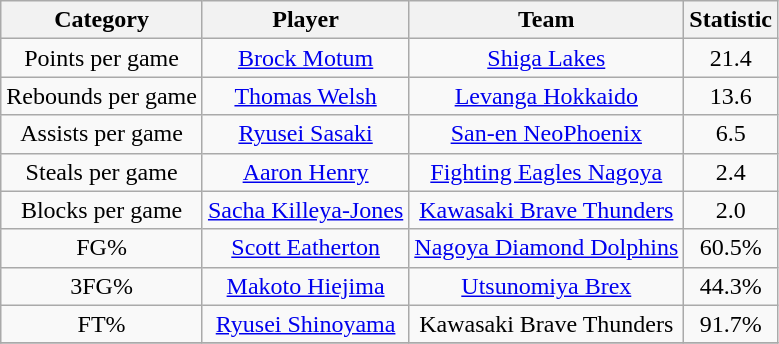<table class="wikitable" style="text-align:center">
<tr>
<th>Category</th>
<th>Player</th>
<th>Team</th>
<th>Statistic</th>
</tr>
<tr>
<td>Points per game</td>
<td> <a href='#'>Brock Motum</a></td>
<td><a href='#'>Shiga Lakes</a></td>
<td>21.4</td>
</tr>
<tr>
<td>Rebounds per game</td>
<td> <a href='#'>Thomas Welsh</a></td>
<td><a href='#'>Levanga Hokkaido</a></td>
<td>13.6</td>
</tr>
<tr>
<td>Assists per game</td>
<td> <a href='#'>Ryusei Sasaki</a></td>
<td><a href='#'>San-en NeoPhoenix</a></td>
<td>6.5</td>
</tr>
<tr>
<td>Steals per game</td>
<td> <a href='#'>Aaron Henry</a></td>
<td><a href='#'>Fighting Eagles Nagoya</a></td>
<td>2.4</td>
</tr>
<tr>
<td>Blocks per game</td>
<td> <a href='#'>Sacha Killeya-Jones</a></td>
<td><a href='#'>Kawasaki Brave Thunders</a></td>
<td>2.0</td>
</tr>
<tr>
<td>FG%</td>
<td> <a href='#'>Scott Eatherton</a></td>
<td><a href='#'>Nagoya Diamond Dolphins</a></td>
<td>60.5%</td>
</tr>
<tr>
<td>3FG%</td>
<td> <a href='#'>Makoto Hiejima</a></td>
<td><a href='#'>Utsunomiya Brex</a></td>
<td>44.3%</td>
</tr>
<tr>
<td>FT%</td>
<td> <a href='#'>Ryusei Shinoyama</a></td>
<td>Kawasaki Brave Thunders</td>
<td>91.7%</td>
</tr>
<tr>
</tr>
</table>
